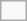<table class="infobox">
<tr>
<td></td>
<td></td>
</tr>
</table>
